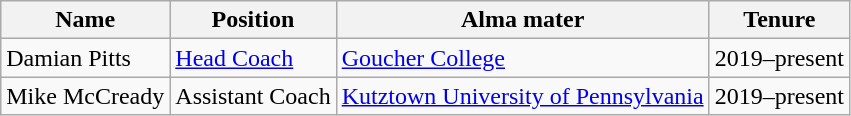<table class = "wikitable">
<tr>
<th>Name</th>
<th>Position</th>
<th>Alma mater</th>
<th>Tenure</th>
</tr>
<tr>
<td>Damian Pitts</td>
<td><a href='#'>Head Coach</a></td>
<td><a href='#'>Goucher College</a></td>
<td>2019–present</td>
</tr>
<tr>
<td>Mike McCready</td>
<td>Assistant Coach</td>
<td><a href='#'>Kutztown University of Pennsylvania</a></td>
<td>2019–present</td>
</tr>
</table>
